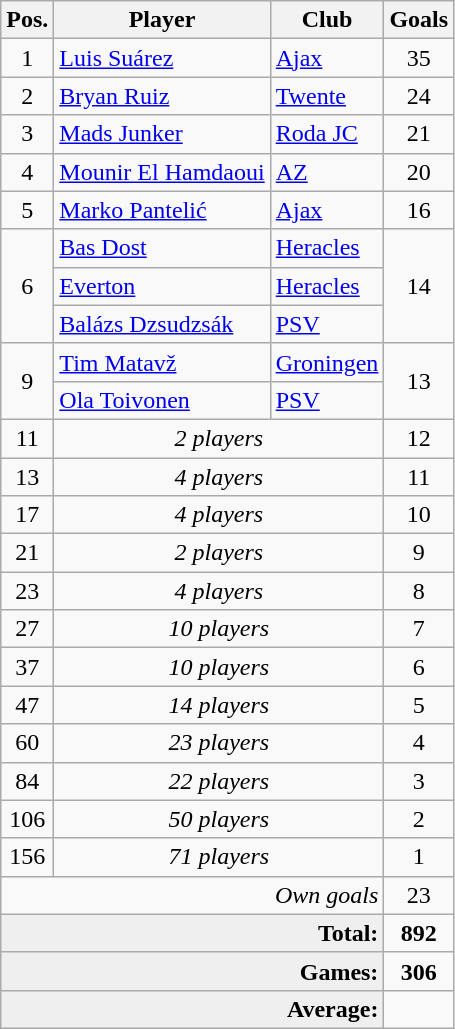<table class="wikitable">
<tr>
<th>Pos.</th>
<th>Player</th>
<th>Club</th>
<th>Goals</th>
</tr>
<tr>
<td style="text-align:center;">1</td>
<td> <a href='#'>Luis Suárez</a></td>
<td><a href='#'>Ajax</a></td>
<td style="text-align:center;">35</td>
</tr>
<tr>
<td style="text-align:center;">2</td>
<td> <a href='#'>Bryan Ruiz</a></td>
<td><a href='#'>Twente</a></td>
<td style="text-align:center;">24</td>
</tr>
<tr>
<td style="text-align:center;">3</td>
<td> <a href='#'>Mads Junker</a></td>
<td><a href='#'>Roda JC</a></td>
<td style="text-align:center;">21</td>
</tr>
<tr>
<td style="text-align:center;">4</td>
<td> <a href='#'>Mounir El Hamdaoui</a></td>
<td><a href='#'>AZ</a></td>
<td style="text-align:center;">20</td>
</tr>
<tr>
<td style="text-align:center;">5</td>
<td> <a href='#'>Marko Pantelić</a></td>
<td><a href='#'>Ajax</a></td>
<td style="text-align:center;">16</td>
</tr>
<tr>
<td rowspan="3" style="text-align:center;">6</td>
<td> <a href='#'>Bas Dost</a></td>
<td><a href='#'>Heracles</a></td>
<td rowspan="3" style="text-align:center;">14</td>
</tr>
<tr>
<td> <a href='#'>Everton</a></td>
<td><a href='#'>Heracles</a></td>
</tr>
<tr>
<td> <a href='#'>Balázs Dzsudzsák</a></td>
<td><a href='#'>PSV</a></td>
</tr>
<tr>
<td rowspan="2" style="text-align:center;">9</td>
<td> <a href='#'>Tim Matavž</a></td>
<td><a href='#'>Groningen</a></td>
<td rowspan="2" style="text-align:center;">13</td>
</tr>
<tr>
<td> <a href='#'>Ola Toivonen</a></td>
<td><a href='#'>PSV</a></td>
</tr>
<tr style="text-align:center;">
<td>11</td>
<td colspan="2"><em>2 players</em></td>
<td>12</td>
</tr>
<tr style="text-align:center;">
<td>13</td>
<td colspan="2"><em>4 players</em></td>
<td>11</td>
</tr>
<tr style="text-align:center;">
<td>17</td>
<td colspan="2"><em>4 players</em></td>
<td>10</td>
</tr>
<tr style="text-align:center;">
<td>21</td>
<td colspan="2"><em>2 players</em></td>
<td>9</td>
</tr>
<tr style="text-align:center;">
<td>23</td>
<td colspan="2"><em>4 players</em></td>
<td>8</td>
</tr>
<tr style="text-align:center;">
<td>27</td>
<td colspan="2"><em>10 players</em></td>
<td>7</td>
</tr>
<tr style="text-align:center;">
<td>37</td>
<td colspan="2"><em>10 players</em></td>
<td>6</td>
</tr>
<tr style="text-align:center;">
<td>47</td>
<td colspan="2"><em>14 players</em></td>
<td>5</td>
</tr>
<tr style="text-align:center;">
<td>60</td>
<td colspan="2"><em>23 players</em></td>
<td>4</td>
</tr>
<tr style="text-align:center;">
<td>84</td>
<td colspan="2"><em>22 players</em></td>
<td>3</td>
</tr>
<tr style="text-align:center;">
<td>106</td>
<td colspan="2"><em>50 players</em></td>
<td>2</td>
</tr>
<tr style="text-align:center;">
<td>156</td>
<td colspan="2"><em>71 players</em></td>
<td>1</td>
</tr>
<tr>
<td colspan="3" style="text-align:right;"><em>Own goals</em></td>
<td style="text-align:center;">23</td>
</tr>
<tr>
<td colspan="3" style="background:#efefef; text-align:right;"><strong>Total:</strong></td>
<td style="text-align:center;"><strong>892</strong></td>
</tr>
<tr>
<td colspan="3" style="background:#efefef; text-align:right;"><strong>Games:</strong></td>
<td style="text-align:center;"><strong>306</strong></td>
</tr>
<tr>
<td colspan="3" style="background:#efefef; text-align:right;"><strong>Average:</strong></td>
<td style="text-align:center;"><strong></strong></td>
</tr>
</table>
